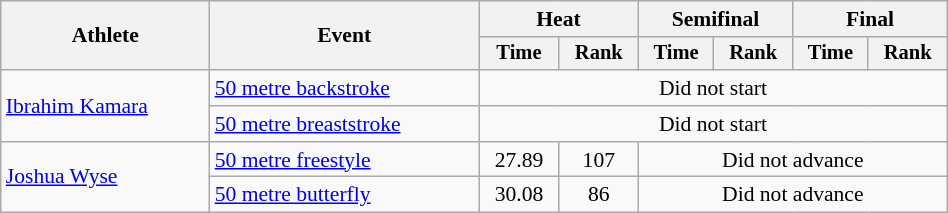<table class="wikitable" style="text-align:center; font-size:90%; width:50%;">
<tr>
<th rowspan="2">Athlete</th>
<th rowspan="2">Event</th>
<th colspan="2">Heat</th>
<th colspan="2">Semifinal</th>
<th colspan="2">Final</th>
</tr>
<tr style="font-size:95%">
<th>Time</th>
<th>Rank</th>
<th>Time</th>
<th>Rank</th>
<th>Time</th>
<th>Rank</th>
</tr>
<tr>
<td align=left rowspan=2><a href='#'>Ibrahim Kamara</a></td>
<td align=left><a href='#'>50 metre backstroke</a></td>
<td colspan=6>Did not start</td>
</tr>
<tr>
<td align=left><a href='#'>50 metre breaststroke</a></td>
<td colspan=6>Did not start</td>
</tr>
<tr>
<td align=left rowspan=2><a href='#'>Joshua Wyse</a></td>
<td align=left><a href='#'>50 metre freestyle</a></td>
<td>27.89</td>
<td>107</td>
<td colspan=4>Did not advance</td>
</tr>
<tr>
<td align=left><a href='#'>50 metre butterfly</a></td>
<td>30.08</td>
<td>86</td>
<td colspan=4>Did not advance</td>
</tr>
</table>
